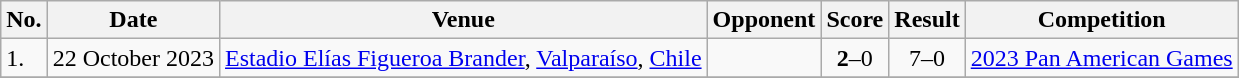<table class="wikitable">
<tr>
<th>No.</th>
<th>Date</th>
<th>Venue</th>
<th>Opponent</th>
<th>Score</th>
<th>Result</th>
<th>Competition</th>
</tr>
<tr>
<td>1.</td>
<td>22 October 2023</td>
<td><a href='#'>Estadio Elías Figueroa Brander</a>, <a href='#'>Valparaíso</a>, <a href='#'>Chile</a></td>
<td></td>
<td align=center><strong>2</strong>–0</td>
<td align=center>7–0</td>
<td><a href='#'>2023 Pan American Games</a></td>
</tr>
<tr>
</tr>
</table>
